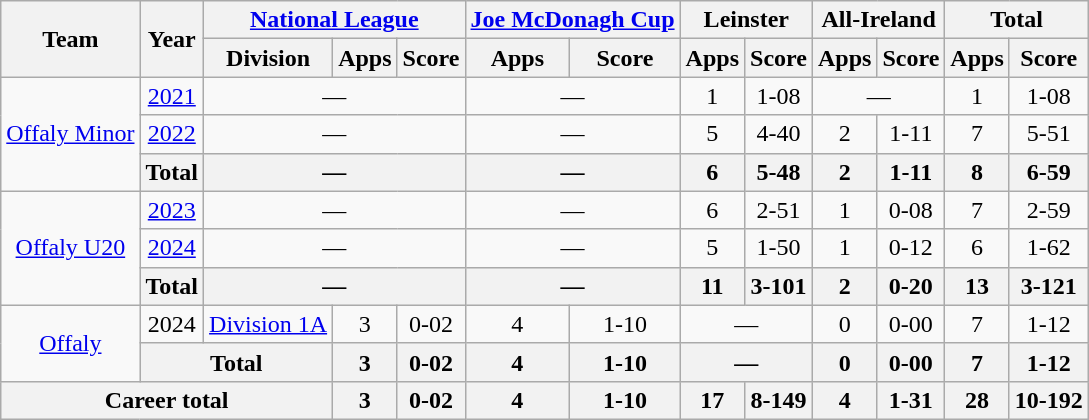<table class="wikitable" style="text-align:center">
<tr>
<th rowspan="2">Team</th>
<th rowspan="2">Year</th>
<th colspan="3"><a href='#'>National League</a></th>
<th colspan="2"><a href='#'>Joe McDonagh Cup</a></th>
<th colspan="2">Leinster</th>
<th colspan="2">All-Ireland</th>
<th colspan="2">Total</th>
</tr>
<tr>
<th>Division</th>
<th>Apps</th>
<th>Score</th>
<th>Apps</th>
<th>Score</th>
<th>Apps</th>
<th>Score</th>
<th>Apps</th>
<th>Score</th>
<th>Apps</th>
<th>Score</th>
</tr>
<tr>
<td rowspan="3"><a href='#'>Offaly Minor</a></td>
<td><a href='#'>2021</a></td>
<td colspan=3>—</td>
<td colspan=2>—</td>
<td>1</td>
<td>1-08</td>
<td colspan=2>—</td>
<td>1</td>
<td>1-08</td>
</tr>
<tr>
<td><a href='#'>2022</a></td>
<td colspan=3>—</td>
<td colspan=2>—</td>
<td>5</td>
<td>4-40</td>
<td>2</td>
<td>1-11</td>
<td>7</td>
<td>5-51</td>
</tr>
<tr>
<th>Total</th>
<th colspan=3>—</th>
<th colspan=2>—</th>
<th>6</th>
<th>5-48</th>
<th>2</th>
<th>1-11</th>
<th>8</th>
<th>6-59</th>
</tr>
<tr>
<td rowspan="3"><a href='#'>Offaly U20</a></td>
<td><a href='#'>2023</a></td>
<td colspan=3>—</td>
<td colspan=2>—</td>
<td>6</td>
<td>2-51</td>
<td>1</td>
<td>0-08</td>
<td>7</td>
<td>2-59</td>
</tr>
<tr>
<td><a href='#'>2024</a></td>
<td colspan=3>—</td>
<td colspan=2>—</td>
<td>5</td>
<td>1-50</td>
<td>1</td>
<td>0-12</td>
<td>6</td>
<td>1-62</td>
</tr>
<tr>
<th>Total</th>
<th colspan=3>—</th>
<th colspan=2>—</th>
<th>11</th>
<th>3-101</th>
<th>2</th>
<th>0-20</th>
<th>13</th>
<th>3-121</th>
</tr>
<tr>
<td rowspan="2"><a href='#'>Offaly</a></td>
<td>2024</td>
<td rowspan="1"><a href='#'>Division 1A</a></td>
<td>3</td>
<td>0-02</td>
<td>4</td>
<td>1-10</td>
<td colspan=2>—</td>
<td>0</td>
<td>0-00</td>
<td>7</td>
<td>1-12</td>
</tr>
<tr>
<th colspan="2">Total</th>
<th>3</th>
<th>0-02</th>
<th>4</th>
<th>1-10</th>
<th colspan=2>—</th>
<th>0</th>
<th>0-00</th>
<th>7</th>
<th>1-12</th>
</tr>
<tr>
<th colspan="3">Career total</th>
<th>3</th>
<th>0-02</th>
<th>4</th>
<th>1-10</th>
<th>17</th>
<th>8-149</th>
<th>4</th>
<th>1-31</th>
<th>28</th>
<th>10-192</th>
</tr>
</table>
